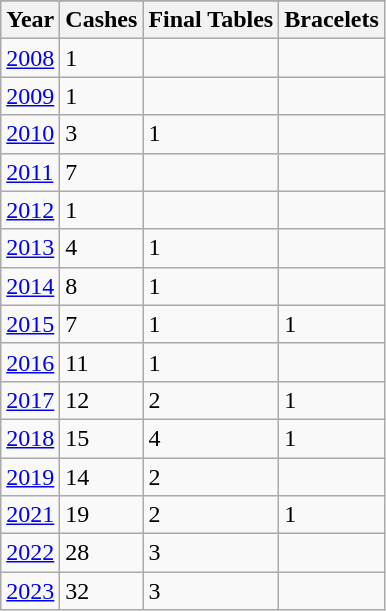<table class="wikitable">
<tr>
</tr>
<tr>
<th>Year</th>
<th>Cashes</th>
<th>Final Tables</th>
<th>Bracelets</th>
</tr>
<tr>
<td><a href='#'>2008</a></td>
<td>1</td>
<td></td>
<td></td>
</tr>
<tr>
<td><a href='#'>2009</a></td>
<td>1</td>
<td></td>
<td></td>
</tr>
<tr>
<td><a href='#'>2010</a></td>
<td>3</td>
<td>1</td>
<td></td>
</tr>
<tr>
<td><a href='#'>2011</a></td>
<td>7</td>
<td></td>
<td></td>
</tr>
<tr>
<td><a href='#'>2012</a></td>
<td>1</td>
<td></td>
<td></td>
</tr>
<tr>
<td><a href='#'>2013</a></td>
<td>4</td>
<td>1</td>
<td></td>
</tr>
<tr>
<td><a href='#'>2014</a></td>
<td>8</td>
<td>1</td>
<td></td>
</tr>
<tr>
<td><a href='#'>2015</a></td>
<td>7</td>
<td>1</td>
<td>1</td>
</tr>
<tr>
<td><a href='#'>2016</a></td>
<td>11</td>
<td>1</td>
<td></td>
</tr>
<tr>
<td><a href='#'>2017</a></td>
<td>12</td>
<td>2</td>
<td>1</td>
</tr>
<tr>
<td><a href='#'>2018</a></td>
<td>15</td>
<td>4</td>
<td>1</td>
</tr>
<tr>
<td><a href='#'>2019</a></td>
<td>14</td>
<td>2</td>
<td></td>
</tr>
<tr>
<td><a href='#'>2021</a></td>
<td>19</td>
<td>2</td>
<td>1</td>
</tr>
<tr>
<td><a href='#'>2022</a></td>
<td>28</td>
<td>3</td>
<td></td>
</tr>
<tr>
<td><a href='#'>2023</a></td>
<td>32</td>
<td>3</td>
<td></td>
</tr>
</table>
